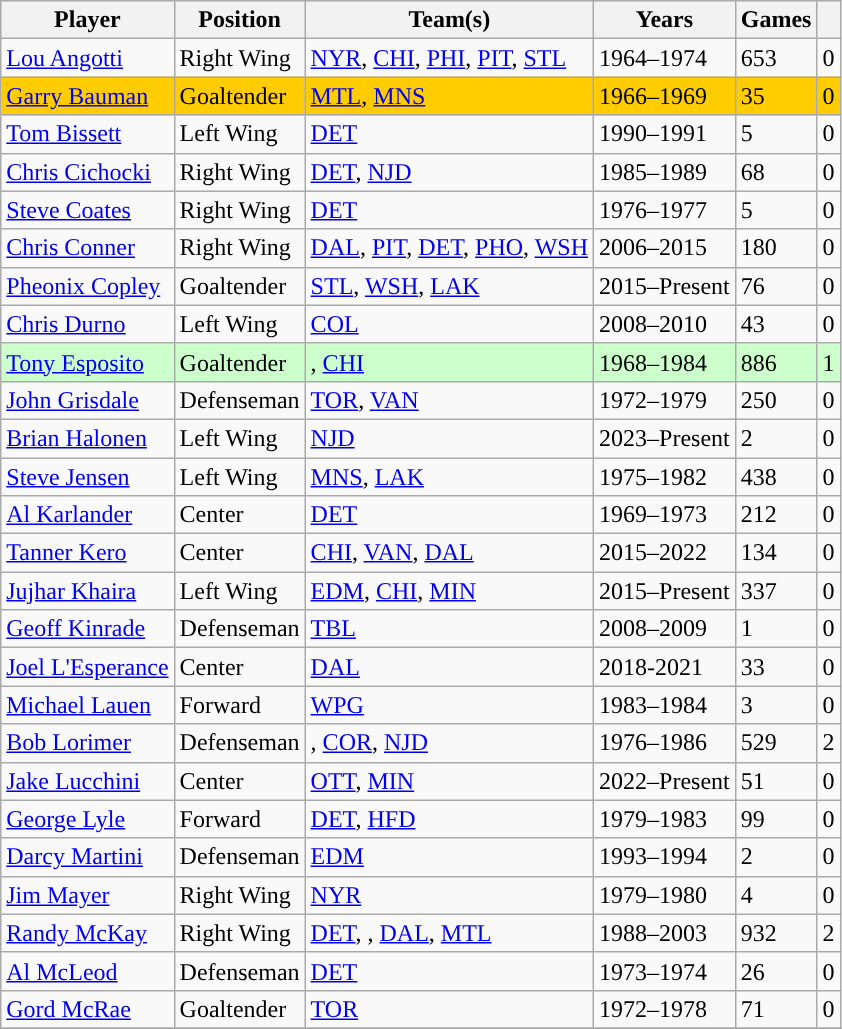<table class="wikitable sortable">
<tr>
<th>Player</th>
<th>Position</th>
<th>Team(s)</th>
<th>Years</th>
<th>Games</th>
<th><a href='#'></a></th>
</tr>
<tr>
<td><a href='#'>Lou Angotti</a></td>
<td>Right Wing</td>
<td><a href='#'>NYR</a>, <a href='#'>CHI</a>, <a href='#'>PHI</a>, <a href='#'>PIT</a>, <a href='#'>STL</a></td>
<td>1964–1974</td>
<td>653</td>
<td>0</td>
</tr>
<tr bgcolor=#FFCC00>
<td><a href='#'>Garry Bauman</a></td>
<td>Goaltender</td>
<td><a href='#'>MTL</a>, <a href='#'>MNS</a></td>
<td>1966–1969</td>
<td>35</td>
<td>0</td>
</tr>
<tr>
<td><a href='#'>Tom Bissett</a></td>
<td>Left Wing</td>
<td><a href='#'>DET</a></td>
<td>1990–1991</td>
<td>5</td>
<td>0</td>
</tr>
<tr>
<td><a href='#'>Chris Cichocki</a></td>
<td>Right Wing</td>
<td><a href='#'>DET</a>, <a href='#'>NJD</a></td>
<td>1985–1989</td>
<td>68</td>
<td>0</td>
</tr>
<tr>
<td><a href='#'>Steve Coates</a></td>
<td>Right Wing</td>
<td><a href='#'>DET</a></td>
<td>1976–1977</td>
<td>5</td>
<td>0</td>
</tr>
<tr>
<td><a href='#'>Chris Conner</a></td>
<td>Right Wing</td>
<td><a href='#'>DAL</a>, <a href='#'>PIT</a>, <a href='#'>DET</a>, <a href='#'>PHO</a>, <a href='#'>WSH</a></td>
<td>2006–2015</td>
<td>180</td>
<td>0</td>
</tr>
<tr>
<td><a href='#'>Pheonix Copley</a></td>
<td>Goaltender</td>
<td><a href='#'>STL</a>, <a href='#'>WSH</a>, <a href='#'>LAK</a></td>
<td>2015–Present</td>
<td>76</td>
<td>0</td>
</tr>
<tr>
<td><a href='#'>Chris Durno</a></td>
<td>Left Wing</td>
<td><a href='#'>COL</a></td>
<td>2008–2010</td>
<td>43</td>
<td>0</td>
</tr>
<tr bgcolor=#CCFFCC>
<td><a href='#'>Tony Esposito</a></td>
<td>Goaltender</td>
<td><span><strong></strong></span>, <a href='#'>CHI</a></td>
<td>1968–1984</td>
<td>886</td>
<td>1</td>
</tr>
<tr>
<td><a href='#'>John Grisdale</a></td>
<td>Defenseman</td>
<td><a href='#'>TOR</a>, <a href='#'>VAN</a></td>
<td>1972–1979</td>
<td>250</td>
<td>0</td>
</tr>
<tr>
<td><a href='#'>Brian Halonen</a></td>
<td>Left Wing</td>
<td><a href='#'>NJD</a></td>
<td>2023–Present</td>
<td>2</td>
<td>0</td>
</tr>
<tr>
<td><a href='#'>Steve Jensen</a></td>
<td>Left Wing</td>
<td><a href='#'>MNS</a>, <a href='#'>LAK</a></td>
<td>1975–1982</td>
<td>438</td>
<td>0</td>
</tr>
<tr>
<td><a href='#'>Al Karlander</a></td>
<td>Center</td>
<td><a href='#'>DET</a></td>
<td>1969–1973</td>
<td>212</td>
<td>0</td>
</tr>
<tr>
<td><a href='#'>Tanner Kero</a></td>
<td>Center</td>
<td><a href='#'>CHI</a>, <a href='#'>VAN</a>, <a href='#'>DAL</a></td>
<td>2015–2022</td>
<td>134</td>
<td>0</td>
</tr>
<tr>
<td><a href='#'>Jujhar Khaira</a></td>
<td>Left Wing</td>
<td><a href='#'>EDM</a>, <a href='#'>CHI</a>, <a href='#'>MIN</a></td>
<td>2015–Present</td>
<td>337</td>
<td>0</td>
</tr>
<tr>
<td><a href='#'>Geoff Kinrade</a></td>
<td>Defenseman</td>
<td><a href='#'>TBL</a></td>
<td>2008–2009</td>
<td>1</td>
<td>0</td>
</tr>
<tr>
<td><a href='#'>Joel L'Esperance</a></td>
<td>Center</td>
<td><a href='#'>DAL</a></td>
<td>2018-2021</td>
<td>33</td>
<td>0</td>
</tr>
<tr>
<td><a href='#'>Michael Lauen</a></td>
<td>Forward</td>
<td><a href='#'>WPG</a></td>
<td>1983–1984</td>
<td>3</td>
<td>0</td>
</tr>
<tr>
<td><a href='#'>Bob Lorimer</a></td>
<td>Defenseman</td>
<td><span><strong></strong></span>, <a href='#'>COR</a>, <a href='#'>NJD</a></td>
<td>1976–1986</td>
<td>529</td>
<td>2</td>
</tr>
<tr>
<td><a href='#'>Jake Lucchini</a></td>
<td>Center</td>
<td><a href='#'>OTT</a>, <a href='#'>MIN</a></td>
<td>2022–Present</td>
<td>51</td>
<td>0</td>
</tr>
<tr>
<td><a href='#'>George Lyle</a></td>
<td>Forward</td>
<td><a href='#'>DET</a>, <a href='#'>HFD</a></td>
<td>1979–1983</td>
<td>99</td>
<td>0</td>
</tr>
<tr>
<td><a href='#'>Darcy Martini</a></td>
<td>Defenseman</td>
<td><a href='#'>EDM</a></td>
<td>1993–1994</td>
<td>2</td>
<td>0</td>
</tr>
<tr>
<td><a href='#'>Jim Mayer</a></td>
<td>Right Wing</td>
<td><a href='#'>NYR</a></td>
<td>1979–1980</td>
<td>4</td>
<td>0</td>
</tr>
<tr>
<td><a href='#'>Randy McKay</a></td>
<td>Right Wing</td>
<td><a href='#'>DET</a>, <span><strong></strong></span>, <a href='#'>DAL</a>, <a href='#'>MTL</a></td>
<td>1988–2003</td>
<td>932</td>
<td>2</td>
</tr>
<tr>
<td><a href='#'>Al McLeod</a></td>
<td>Defenseman</td>
<td><a href='#'>DET</a></td>
<td>1973–1974</td>
<td>26</td>
<td>0</td>
</tr>
<tr>
<td><a href='#'>Gord McRae</a></td>
<td>Goaltender</td>
<td><a href='#'>TOR</a></td>
<td>1972–1978</td>
<td>71</td>
<td>0</td>
</tr>
<tr>
</tr>
</table>
